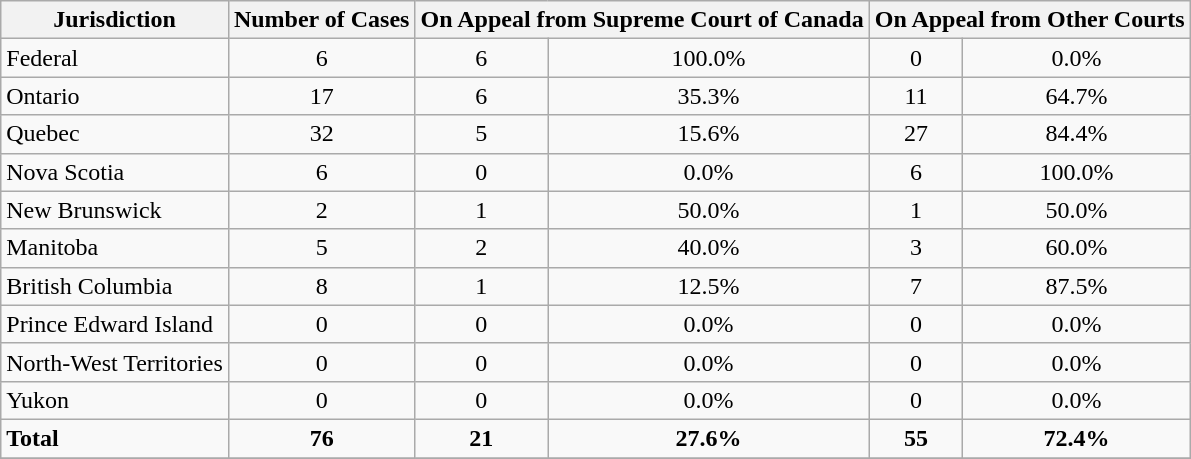<table class="wikitable sortable">
<tr>
<th>Jurisdiction</th>
<th>Number of Cases</th>
<th colspan="2">On Appeal from Supreme Court of Canada</th>
<th colspan="2">On Appeal from Other Courts</th>
</tr>
<tr>
<td>Federal</td>
<td style="text-align: center;">6</td>
<td style="text-align: center;">6</td>
<td style="text-align: center;">100.0%</td>
<td style="text-align: center;">0</td>
<td style="text-align: center;">0.0%</td>
</tr>
<tr>
<td>Ontario</td>
<td style="text-align: center;">17</td>
<td style="text-align: center;">6</td>
<td style="text-align: center;">35.3%</td>
<td style="text-align: center;">11</td>
<td style="text-align: center;">64.7%</td>
</tr>
<tr>
<td>Quebec</td>
<td style="text-align: center;">32</td>
<td style="text-align: center;">5</td>
<td style="text-align: center;">15.6%</td>
<td style="text-align: center;">27</td>
<td style="text-align: center;">84.4%</td>
</tr>
<tr>
<td>Nova Scotia</td>
<td style="text-align: center;">6</td>
<td style="text-align: center;">0</td>
<td style="text-align: center;">0.0%</td>
<td style="text-align: center;">6</td>
<td style="text-align: center;">100.0%</td>
</tr>
<tr>
<td>New Brunswick</td>
<td style="text-align: center;">2</td>
<td style="text-align: center;">1</td>
<td style="text-align: center;">50.0%</td>
<td style="text-align: center;">1</td>
<td style="text-align: center;">50.0%</td>
</tr>
<tr>
<td>Manitoba</td>
<td style="text-align: center;">5</td>
<td style="text-align: center;">2</td>
<td style="text-align: center;">40.0%</td>
<td style="text-align: center;">3</td>
<td style="text-align: center;">60.0%</td>
</tr>
<tr>
<td>British Columbia</td>
<td style="text-align: center;">8</td>
<td style="text-align: center;">1</td>
<td style="text-align: center;">12.5%</td>
<td style="text-align: center;">7</td>
<td style="text-align: center;">87.5%</td>
</tr>
<tr>
<td>Prince Edward Island</td>
<td style="text-align: center;">0</td>
<td style="text-align: center;">0</td>
<td style="text-align: center;">0.0%</td>
<td style="text-align: center;">0</td>
<td style="text-align: center;">0.0%</td>
</tr>
<tr>
<td>North-West Territories</td>
<td style="text-align: center;">0</td>
<td style="text-align: center;">0</td>
<td style="text-align: center;">0.0%</td>
<td style="text-align: center;">0</td>
<td style="text-align: center;">0.0%</td>
</tr>
<tr>
<td>Yukon</td>
<td style="text-align: center;">0</td>
<td style="text-align: center;">0</td>
<td style="text-align: center;">0.0%</td>
<td style="text-align: center;">0</td>
<td style="text-align: center;">0.0%</td>
</tr>
<tr>
<td><strong>Total</strong></td>
<td style="text-align: center;"><strong>76</strong></td>
<td style="text-align: center;"><strong>21</strong></td>
<td style="text-align: center;"><strong>27.6%</strong></td>
<td style="text-align: center;"><strong>55</strong></td>
<td style="text-align: center;"><strong>72.4%</strong></td>
</tr>
<tr>
</tr>
</table>
